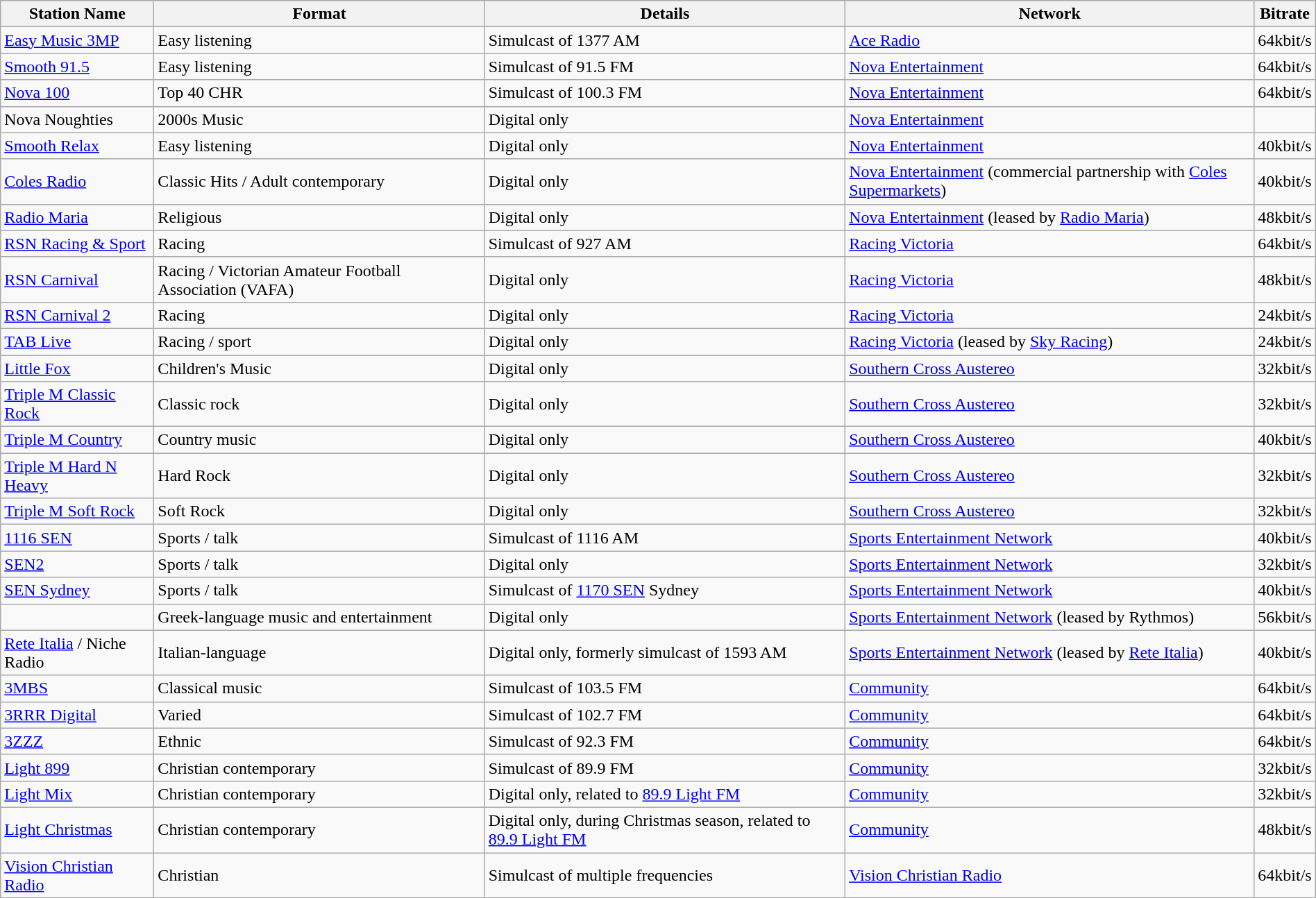<table class="wikitable sortable" width="100%">
<tr>
<th>Station Name</th>
<th>Format</th>
<th>Details</th>
<th>Network</th>
<th>Bitrate</th>
</tr>
<tr>
<td><a href='#'>Easy Music 3MP</a></td>
<td>Easy listening</td>
<td>Simulcast of 1377 AM</td>
<td><a href='#'>Ace Radio</a></td>
<td>64kbit/s</td>
</tr>
<tr>
<td><a href='#'>Smooth 91.5</a></td>
<td>Easy listening</td>
<td>Simulcast of 91.5 FM</td>
<td><a href='#'>Nova Entertainment</a></td>
<td>64kbit/s</td>
</tr>
<tr>
<td><a href='#'>Nova 100</a></td>
<td>Top 40 CHR</td>
<td>Simulcast of 100.3 FM</td>
<td><a href='#'>Nova Entertainment</a></td>
<td>64kbit/s</td>
</tr>
<tr>
<td>Nova Noughties</td>
<td>2000s Music</td>
<td>Digital only</td>
<td><a href='#'>Nova Entertainment</a></td>
<td></td>
</tr>
<tr>
<td><a href='#'>Smooth Relax</a></td>
<td>Easy listening</td>
<td>Digital only</td>
<td><a href='#'>Nova Entertainment</a></td>
<td>40kbit/s</td>
</tr>
<tr>
<td><a href='#'>Coles Radio</a></td>
<td>Classic Hits / Adult contemporary</td>
<td>Digital only</td>
<td><a href='#'>Nova Entertainment</a> (commercial partnership with <a href='#'>Coles Supermarkets</a>)</td>
<td>40kbit/s</td>
</tr>
<tr>
<td><a href='#'>Radio Maria</a></td>
<td>Religious</td>
<td>Digital only</td>
<td><a href='#'>Nova Entertainment</a> (leased by <a href='#'>Radio Maria</a>)</td>
<td>48kbit/s</td>
</tr>
<tr>
<td><a href='#'>RSN Racing & Sport</a></td>
<td>Racing</td>
<td>Simulcast of 927 AM</td>
<td><a href='#'>Racing Victoria</a></td>
<td>64kbit/s</td>
</tr>
<tr>
<td><a href='#'>RSN Carnival</a></td>
<td>Racing / Victorian Amateur Football Association (VAFA)</td>
<td>Digital only</td>
<td><a href='#'>Racing Victoria</a></td>
<td>48kbit/s</td>
</tr>
<tr>
<td><a href='#'>RSN Carnival 2</a></td>
<td>Racing</td>
<td>Digital only</td>
<td><a href='#'>Racing Victoria</a></td>
<td>24kbit/s</td>
</tr>
<tr>
<td><a href='#'>TAB Live</a></td>
<td>Racing / sport</td>
<td>Digital only</td>
<td><a href='#'>Racing Victoria</a> (leased by <a href='#'>Sky Racing</a>)</td>
<td>24kbit/s</td>
</tr>
<tr>
<td><a href='#'>Little Fox</a></td>
<td>Children's Music</td>
<td>Digital only</td>
<td><a href='#'>Southern Cross Austereo</a></td>
<td>32kbit/s</td>
</tr>
<tr>
<td><a href='#'>Triple M Classic Rock</a></td>
<td>Classic rock</td>
<td>Digital only</td>
<td><a href='#'>Southern Cross Austereo</a></td>
<td>32kbit/s</td>
</tr>
<tr>
<td><a href='#'>Triple M Country</a></td>
<td>Country music</td>
<td>Digital only</td>
<td><a href='#'>Southern Cross Austereo</a></td>
<td>40kbit/s</td>
</tr>
<tr>
<td><a href='#'>Triple M Hard N Heavy</a></td>
<td>Hard Rock</td>
<td>Digital only</td>
<td><a href='#'>Southern Cross Austereo</a></td>
<td>32kbit/s</td>
</tr>
<tr>
<td><a href='#'>Triple M Soft Rock</a></td>
<td>Soft Rock</td>
<td>Digital only</td>
<td><a href='#'>Southern Cross Austereo</a></td>
<td>32kbit/s</td>
</tr>
<tr>
<td><a href='#'>1116 SEN</a></td>
<td>Sports / talk</td>
<td>Simulcast of 1116 AM</td>
<td><a href='#'>Sports Entertainment Network</a></td>
<td>40kbit/s</td>
</tr>
<tr>
<td><a href='#'>SEN2</a></td>
<td>Sports / talk</td>
<td>Digital only</td>
<td><a href='#'>Sports Entertainment Network</a></td>
<td>32kbit/s</td>
</tr>
<tr>
<td><a href='#'>SEN Sydney</a></td>
<td>Sports / talk</td>
<td>Simulcast of <a href='#'>1170 SEN</a> Sydney</td>
<td><a href='#'>Sports Entertainment Network</a></td>
<td>40kbit/s</td>
</tr>
<tr>
<td></td>
<td>Greek-language music and entertainment</td>
<td>Digital only</td>
<td><a href='#'>Sports Entertainment Network</a> (leased by Rythmos)</td>
<td>56kbit/s</td>
</tr>
<tr>
<td><a href='#'>Rete Italia</a> / Niche Radio</td>
<td>Italian-language</td>
<td>Digital only, formerly simulcast of 1593 AM</td>
<td><a href='#'>Sports Entertainment Network</a> (leased by <a href='#'>Rete Italia</a>)</td>
<td>40kbit/s</td>
</tr>
<tr>
<td><a href='#'>3MBS</a></td>
<td>Classical music</td>
<td>Simulcast of 103.5 FM</td>
<td><a href='#'>Community</a></td>
<td>64kbit/s</td>
</tr>
<tr>
<td><a href='#'>3RRR Digital</a></td>
<td>Varied</td>
<td>Simulcast of 102.7 FM</td>
<td><a href='#'>Community</a></td>
<td>64kbit/s</td>
</tr>
<tr>
<td><a href='#'>3ZZZ</a></td>
<td>Ethnic</td>
<td>Simulcast of 92.3 FM</td>
<td><a href='#'>Community</a></td>
<td>64kbit/s</td>
</tr>
<tr>
<td><a href='#'>Light 899</a></td>
<td>Christian contemporary</td>
<td>Simulcast of 89.9 FM</td>
<td><a href='#'>Community</a></td>
<td>32kbit/s</td>
</tr>
<tr>
<td><a href='#'>Light Mix</a></td>
<td>Christian contemporary</td>
<td>Digital only, related to <a href='#'>89.9 Light FM</a></td>
<td><a href='#'>Community</a></td>
<td>32kbit/s</td>
</tr>
<tr>
<td><a href='#'>Light Christmas</a></td>
<td>Christian contemporary</td>
<td>Digital only, during Christmas season, related to <a href='#'>89.9 Light FM</a></td>
<td><a href='#'>Community</a></td>
<td>48kbit/s</td>
</tr>
<tr>
<td><a href='#'>Vision Christian Radio</a></td>
<td>Christian</td>
<td>Simulcast of multiple frequencies</td>
<td><a href='#'>Vision Christian Radio</a></td>
<td>64kbit/s</td>
</tr>
</table>
